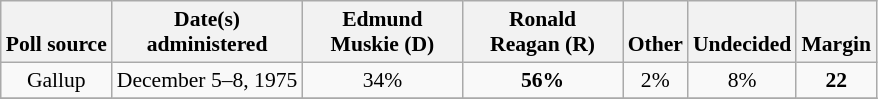<table class="wikitable sortable" style="text-align:center;font-size:90%;line-height:17px">
<tr valign= bottom>
<th>Poll source</th>
<th>Date(s)<br>administered</th>
<th class="unsortable" style="width:100px;">Edmund<br>Muskie (D)</th>
<th class="unsortable" style="width:100px;">Ronald<br>Reagan (R)</th>
<th class="unsortable">Other</th>
<th class="unsortable">Undecided</th>
<th>Margin</th>
</tr>
<tr>
<td align="center">Gallup</td>
<td>December 5–8, 1975</td>
<td align="center">34%</td>
<td><strong>56%</strong></td>
<td align="center">2%</td>
<td align="center">8%</td>
<td><strong>22</strong></td>
</tr>
<tr>
</tr>
</table>
